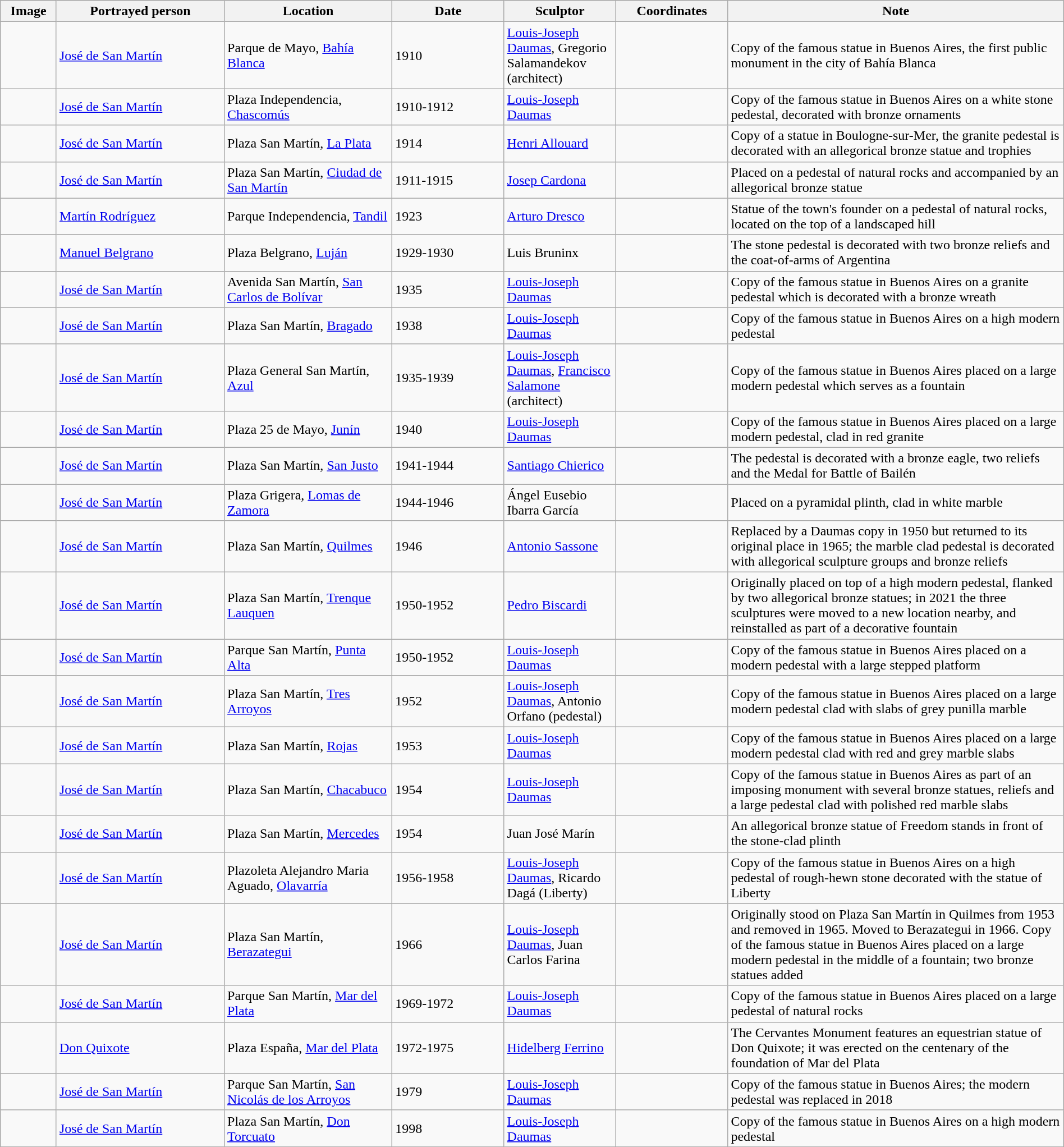<table class="wikitable sortable"  style="width:100%;">
<tr>
<th width="5%" align="left" class="unsortable">Image</th>
<th width="15%" align="left">Portrayed person</th>
<th width="15%" align="left">Location</th>
<th width="10%" align="left">Date</th>
<th width="10%" align="left">Sculptor</th>
<th width="10%" align="left">Coordinates</th>
<th width="30%" align="left">Note</th>
</tr>
<tr>
<td></td>
<td><a href='#'>José de San Martín</a></td>
<td>Parque de Mayo, <a href='#'>Bahía Blanca</a></td>
<td>1910</td>
<td><a href='#'>Louis-Joseph Daumas</a>, Gregorio Salamandekov (architect)</td>
<td></td>
<td>Copy of the famous statue in Buenos Aires, the first public monument in the city of Bahía Blanca</td>
</tr>
<tr>
<td></td>
<td><a href='#'>José de San Martín</a></td>
<td>Plaza Independencia, <a href='#'>Chascomús</a></td>
<td>1910-1912</td>
<td><a href='#'>Louis-Joseph Daumas</a></td>
<td></td>
<td>Copy of the famous statue in Buenos Aires on a white stone pedestal, decorated with bronze ornaments</td>
</tr>
<tr>
<td></td>
<td><a href='#'>José de San Martín</a></td>
<td>Plaza San Martín, <a href='#'>La Plata</a></td>
<td>1914</td>
<td><a href='#'>Henri Allouard</a></td>
<td></td>
<td>Copy of a statue in Boulogne-sur-Mer, the granite pedestal is decorated with an allegorical bronze statue and trophies</td>
</tr>
<tr>
<td></td>
<td><a href='#'>José de San Martín</a></td>
<td>Plaza San Martín, <a href='#'>Ciudad de San Martín</a></td>
<td>1911-1915</td>
<td><a href='#'>Josep Cardona</a></td>
<td></td>
<td>Placed on a pedestal of natural rocks and accompanied by an allegorical bronze statue</td>
</tr>
<tr>
<td></td>
<td><a href='#'>Martín Rodríguez</a></td>
<td>Parque Independencia, <a href='#'>Tandil</a></td>
<td>1923</td>
<td><a href='#'>Arturo Dresco</a></td>
<td></td>
<td>Statue of the town's founder on a pedestal of natural rocks, located on the top of a landscaped hill</td>
</tr>
<tr>
<td></td>
<td><a href='#'>Manuel Belgrano</a></td>
<td>Plaza Belgrano, <a href='#'>Luján</a></td>
<td>1929-1930</td>
<td>Luis Bruninx</td>
<td></td>
<td>The stone pedestal is decorated with two bronze reliefs and the coat-of-arms of Argentina</td>
</tr>
<tr>
<td></td>
<td><a href='#'>José de San Martín</a></td>
<td>Avenida San Martín, <a href='#'>San Carlos de Bolívar</a></td>
<td>1935</td>
<td><a href='#'>Louis-Joseph Daumas</a></td>
<td></td>
<td>Copy of the famous statue in Buenos Aires on a granite pedestal which is decorated with a bronze wreath</td>
</tr>
<tr>
<td></td>
<td><a href='#'>José de San Martín</a></td>
<td>Plaza San Martín, <a href='#'>Bragado</a></td>
<td>1938</td>
<td><a href='#'>Louis-Joseph Daumas</a></td>
<td></td>
<td>Copy of the famous statue in Buenos Aires on a high modern pedestal</td>
</tr>
<tr>
<td></td>
<td><a href='#'>José de San Martín</a></td>
<td>Plaza General San Martín, <a href='#'>Azul</a></td>
<td>1935-1939</td>
<td><a href='#'>Louis-Joseph Daumas</a>, <a href='#'>Francisco Salamone</a> (architect)</td>
<td></td>
<td>Copy of the famous statue in Buenos Aires placed on a large modern pedestal which serves as a fountain</td>
</tr>
<tr>
<td></td>
<td><a href='#'>José de San Martín</a></td>
<td>Plaza 25 de Mayo, <a href='#'>Junín</a></td>
<td>1940</td>
<td><a href='#'>Louis-Joseph Daumas</a></td>
<td></td>
<td>Copy of the famous statue in Buenos Aires placed on a large modern pedestal, clad in red granite</td>
</tr>
<tr>
<td></td>
<td><a href='#'>José de San Martín</a></td>
<td>Plaza San Martín, <a href='#'>San Justo</a></td>
<td>1941-1944</td>
<td><a href='#'>Santiago Chierico</a></td>
<td></td>
<td>The pedestal is decorated with a bronze eagle, two reliefs and the Medal for Battle of Bailén</td>
</tr>
<tr>
<td></td>
<td><a href='#'>José de San Martín</a></td>
<td>Plaza Grigera, <a href='#'>Lomas de Zamora</a></td>
<td>1944-1946</td>
<td>Ángel Eusebio Ibarra García</td>
<td></td>
<td>Placed on a pyramidal plinth, clad in white marble</td>
</tr>
<tr>
<td></td>
<td><a href='#'>José de San Martín</a></td>
<td>Plaza San Martín, <a href='#'>Quilmes</a></td>
<td>1946</td>
<td><a href='#'>Antonio Sassone</a></td>
<td></td>
<td>Replaced by a Daumas copy in 1950 but returned to its original place in 1965; the marble clad pedestal is decorated with allegorical sculpture groups and bronze reliefs</td>
</tr>
<tr>
<td></td>
<td><a href='#'>José de San Martín</a></td>
<td>Plaza San Martín, <a href='#'>Trenque Lauquen</a></td>
<td>1950-1952</td>
<td><a href='#'>Pedro Biscardi</a></td>
<td></td>
<td>Originally placed on top of a high modern pedestal, flanked by two allegorical bronze statues; in 2021 the three sculptures were moved to a new location nearby, and reinstalled as part of a decorative fountain</td>
</tr>
<tr>
<td></td>
<td><a href='#'>José de San Martín</a></td>
<td>Parque San Martín, <a href='#'>Punta Alta</a></td>
<td>1950-1952</td>
<td><a href='#'>Louis-Joseph Daumas</a></td>
<td></td>
<td>Copy of the famous statue in Buenos Aires placed on a modern pedestal with a large stepped platform</td>
</tr>
<tr>
<td></td>
<td><a href='#'>José de San Martín</a></td>
<td>Plaza San Martín, <a href='#'>Tres Arroyos</a></td>
<td>1952</td>
<td><a href='#'>Louis-Joseph Daumas</a>, Antonio Orfano (pedestal)</td>
<td></td>
<td>Copy of the famous statue in Buenos Aires placed on a large modern pedestal clad with slabs of grey punilla marble</td>
</tr>
<tr>
<td></td>
<td><a href='#'>José de San Martín</a></td>
<td>Plaza San Martín, <a href='#'>Rojas</a></td>
<td>1953</td>
<td><a href='#'>Louis-Joseph Daumas</a></td>
<td></td>
<td>Copy of the famous statue in Buenos Aires placed on a large modern pedestal clad with red and grey marble slabs</td>
</tr>
<tr>
<td></td>
<td><a href='#'>José de San Martín</a></td>
<td>Plaza San Martín, <a href='#'>Chacabuco</a></td>
<td>1954</td>
<td><a href='#'>Louis-Joseph Daumas</a></td>
<td></td>
<td>Copy of the famous statue in Buenos Aires as part of an imposing monument with several bronze statues, reliefs and a large pedestal clad with polished red marble slabs</td>
</tr>
<tr>
<td></td>
<td><a href='#'>José de San Martín</a></td>
<td>Plaza San Martín, <a href='#'>Mercedes</a></td>
<td>1954</td>
<td>Juan José Marín</td>
<td></td>
<td>An allegorical bronze statue of Freedom stands in front of the stone-clad plinth</td>
</tr>
<tr>
<td></td>
<td><a href='#'>José de San Martín</a></td>
<td>Plazoleta Alejandro Maria Aguado, <a href='#'>Olavarría</a></td>
<td>1956-1958</td>
<td><a href='#'>Louis-Joseph Daumas</a>, Ricardo Dagá (Liberty)</td>
<td></td>
<td>Copy of the famous statue in Buenos Aires on a high pedestal of rough-hewn stone decorated with the statue of Liberty</td>
</tr>
<tr>
<td></td>
<td><a href='#'>José de San Martín</a></td>
<td>Plaza San Martín, <a href='#'>Berazategui</a></td>
<td>1966</td>
<td><a href='#'>Louis-Joseph Daumas</a>, Juan Carlos Farina</td>
<td></td>
<td>Originally stood on Plaza San Martín in Quilmes from 1953 and removed in 1965. Moved to Berazategui in 1966. Copy of the famous statue in Buenos Aires placed on a large modern pedestal in the middle of a fountain; two bronze statues added</td>
</tr>
<tr>
<td></td>
<td><a href='#'>José de San Martín</a></td>
<td>Parque San Martín, <a href='#'>Mar del Plata</a></td>
<td>1969-1972</td>
<td><a href='#'>Louis-Joseph Daumas</a></td>
<td></td>
<td>Copy of the famous statue in Buenos Aires placed on a large pedestal of natural rocks</td>
</tr>
<tr>
<td></td>
<td><a href='#'>Don Quixote</a></td>
<td>Plaza España, <a href='#'>Mar del Plata</a></td>
<td>1972-1975</td>
<td><a href='#'>Hidelberg Ferrino</a></td>
<td></td>
<td>The Cervantes Monument features an equestrian statue of Don Quixote; it was erected on the centenary of the foundation of Mar del Plata</td>
</tr>
<tr>
<td></td>
<td><a href='#'>José de San Martín</a></td>
<td>Parque San Martín, <a href='#'>San Nicolás de los Arroyos</a></td>
<td>1979</td>
<td><a href='#'>Louis-Joseph Daumas</a></td>
<td></td>
<td>Copy of the famous statue in Buenos Aires; the modern pedestal was replaced in 2018</td>
</tr>
<tr>
<td></td>
<td><a href='#'>José de San Martín</a></td>
<td>Plaza San Martín, <a href='#'>Don Torcuato</a></td>
<td>1998</td>
<td><a href='#'>Louis-Joseph Daumas</a></td>
<td></td>
<td>Copy of the famous statue in Buenos Aires on a high modern pedestal</td>
</tr>
</table>
